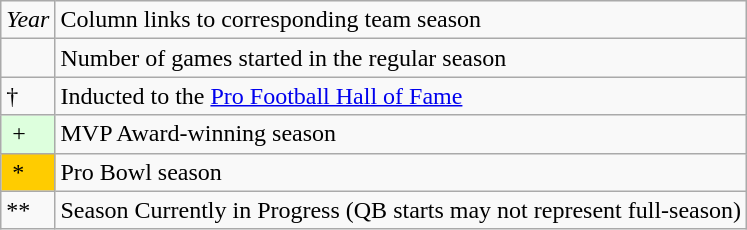<table class="wikitable">
<tr>
<td><em>Year</em></td>
<td>Column links to corresponding team season</td>
</tr>
<tr>
<td></td>
<td>Number of games started in the regular season</td>
</tr>
<tr>
<td>†</td>
<td>Inducted to the <a href='#'>Pro Football Hall of Fame</a></td>
</tr>
<tr>
<td style="background:#dfd"> + </td>
<td>MVP Award-winning season</td>
</tr>
<tr>
<td style="background:#fc0"> * </td>
<td>Pro Bowl season</td>
</tr>
<tr>
<td>**</td>
<td>Season Currently in Progress (QB starts may not represent full-season)</td>
</tr>
</table>
